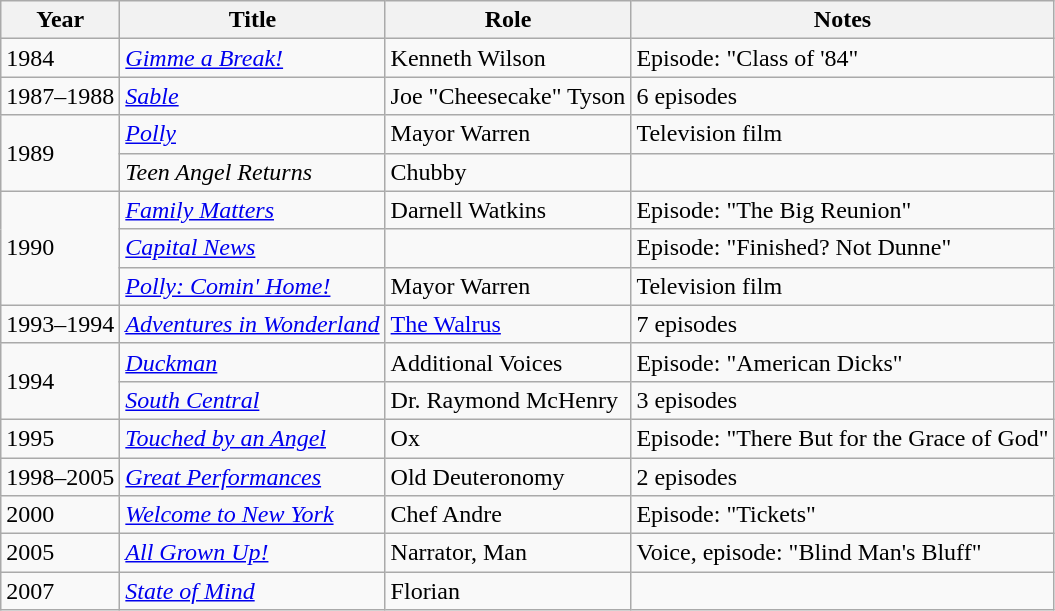<table class="wikitable">
<tr>
<th>Year</th>
<th>Title</th>
<th>Role</th>
<th>Notes</th>
</tr>
<tr>
<td>1984</td>
<td><em><a href='#'>Gimme a Break!</a></em></td>
<td>Kenneth Wilson</td>
<td>Episode: "Class of '84"</td>
</tr>
<tr>
<td>1987–1988</td>
<td><em><a href='#'>Sable</a></em></td>
<td>Joe "Cheesecake" Tyson</td>
<td>6 episodes</td>
</tr>
<tr>
<td rowspan="2">1989</td>
<td><em><a href='#'>Polly</a></em></td>
<td>Mayor Warren</td>
<td>Television film</td>
</tr>
<tr>
<td><em>Teen Angel Returns</em></td>
<td>Chubby</td>
<td></td>
</tr>
<tr>
<td rowspan="3">1990</td>
<td><em><a href='#'>Family Matters</a></em></td>
<td>Darnell Watkins</td>
<td>Episode: "The Big Reunion"</td>
</tr>
<tr>
<td><em><a href='#'>Capital News</a></em></td>
<td></td>
<td>Episode: "Finished? Not Dunne"</td>
</tr>
<tr>
<td><em><a href='#'>Polly: Comin' Home!</a></em></td>
<td>Mayor Warren</td>
<td>Television film</td>
</tr>
<tr>
<td>1993–1994</td>
<td><em><a href='#'>Adventures in Wonderland</a></em></td>
<td><a href='#'>The Walrus</a></td>
<td>7 episodes</td>
</tr>
<tr>
<td rowspan="2">1994</td>
<td><em><a href='#'>Duckman</a></em></td>
<td>Additional Voices</td>
<td>Episode: "American Dicks"</td>
</tr>
<tr>
<td><em><a href='#'>South Central</a></em></td>
<td>Dr. Raymond McHenry</td>
<td>3 episodes</td>
</tr>
<tr>
<td>1995</td>
<td><em><a href='#'>Touched by an Angel</a></em></td>
<td>Ox</td>
<td>Episode: "There But for the Grace of God"</td>
</tr>
<tr>
<td>1998–2005</td>
<td><em><a href='#'>Great Performances</a></em></td>
<td>Old Deuteronomy</td>
<td>2 episodes</td>
</tr>
<tr>
<td>2000</td>
<td><em><a href='#'>Welcome to New York</a></em></td>
<td>Chef Andre</td>
<td>Episode: "Tickets"</td>
</tr>
<tr>
<td>2005</td>
<td><em><a href='#'>All Grown Up!</a></em></td>
<td>Narrator, Man</td>
<td>Voice, episode: "Blind Man's Bluff"</td>
</tr>
<tr>
<td>2007</td>
<td><em><a href='#'>State of Mind</a></em></td>
<td>Florian</td>
<td></td>
</tr>
</table>
